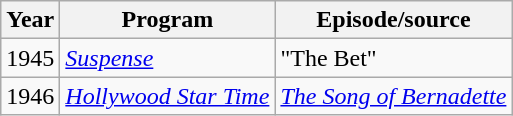<table class="wikitable">
<tr>
<th>Year</th>
<th>Program</th>
<th>Episode/source</th>
</tr>
<tr>
<td>1945</td>
<td><em><a href='#'>Suspense</a></em></td>
<td>"The Bet"</td>
</tr>
<tr>
<td>1946</td>
<td><em><a href='#'>Hollywood Star Time</a></em></td>
<td><em><a href='#'>The Song of Bernadette</a></em></td>
</tr>
</table>
